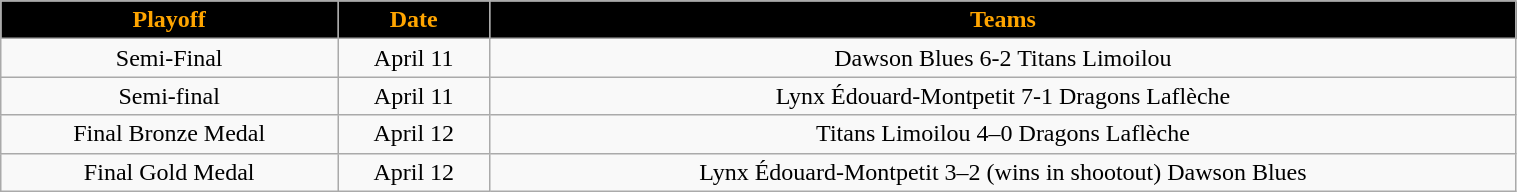<table class="wikitable" width="80%">
<tr align="center">
<th style="background:black;color:orange;">Playoff</th>
<th style="background:black;color:orange;">Date</th>
<th style="background:black;color:orange;">Teams</th>
</tr>
<tr align="center" bgcolor="">
<td>Semi-Final</td>
<td>April 11</td>
<td>Dawson Blues 6-2 Titans Limoilou</td>
</tr>
<tr align="center" bgcolor="">
<td>Semi-final</td>
<td>April 11</td>
<td>Lynx Édouard-Montpetit 7-1 Dragons Laflèche</td>
</tr>
<tr align="center" bgcolor="">
<td>Final Bronze Medal </td>
<td>April 12</td>
<td>Titans Limoilou 4–0 Dragons Laflèche</td>
</tr>
<tr align="center" bgcolor="">
<td>Final Gold Medal </td>
<td>April 12</td>
<td>Lynx Édouard-Montpetit 3–2 (wins in shootout) Dawson Blues</td>
</tr>
</table>
